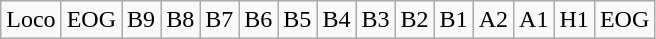<table class="wikitable">
<tr>
<td>Loco</td>
<td>EOG</td>
<td>B9</td>
<td>B8</td>
<td>B7</td>
<td>B6</td>
<td>B5</td>
<td>B4</td>
<td>B3</td>
<td>B2</td>
<td>B1</td>
<td>A2</td>
<td>A1</td>
<td>H1</td>
<td>EOG</td>
</tr>
</table>
